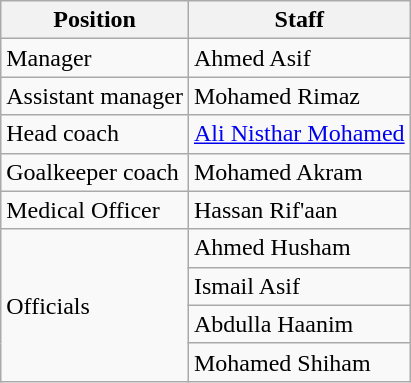<table class="wikitable">
<tr>
<th>Position</th>
<th>Staff</th>
</tr>
<tr>
<td>Manager</td>
<td> Ahmed Asif</td>
</tr>
<tr>
<td>Assistant manager</td>
<td> Mohamed Rimaz</td>
</tr>
<tr>
<td>Head coach</td>
<td> <a href='#'>Ali Nisthar Mohamed</a></td>
</tr>
<tr>
<td>Goalkeeper coach</td>
<td> Mohamed Akram</td>
</tr>
<tr>
<td>Medical Officer</td>
<td> Hassan Rif'aan</td>
</tr>
<tr>
<td rowspan="4">Officials</td>
<td> Ahmed Husham</td>
</tr>
<tr>
<td> Ismail Asif</td>
</tr>
<tr>
<td> Abdulla Haanim</td>
</tr>
<tr>
<td> Mohamed Shiham</td>
</tr>
</table>
